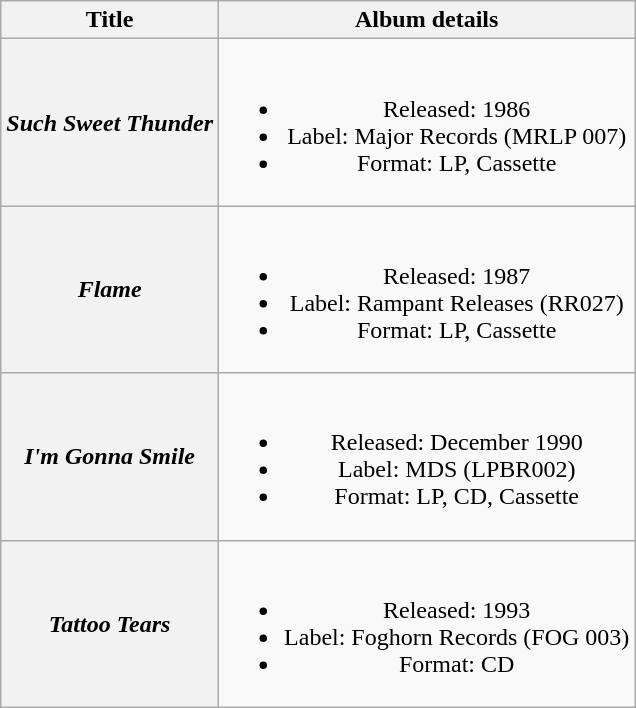<table class="wikitable plainrowheaders" style="text-align:center;">
<tr>
<th>Title</th>
<th>Album details</th>
</tr>
<tr>
<th scope="row"><em>Such Sweet Thunder</em></th>
<td><br><ul><li>Released: 1986</li><li>Label: Major Records (MRLP 007)</li><li>Format: LP, Cassette</li></ul></td>
</tr>
<tr>
<th scope="row"><em>Flame</em></th>
<td><br><ul><li>Released: 1987</li><li>Label: Rampant Releases (RR027)</li><li>Format: LP, Cassette</li></ul></td>
</tr>
<tr>
<th scope="row"><em>I'm Gonna Smile</em></th>
<td><br><ul><li>Released: December 1990</li><li>Label: MDS (LPBR002)</li><li>Format: LP, CD, Cassette</li></ul></td>
</tr>
<tr>
<th scope="row"><em>Tattoo Tears</em></th>
<td><br><ul><li>Released: 1993</li><li>Label: Foghorn Records (FOG 003)</li><li>Format: CD</li></ul></td>
</tr>
</table>
